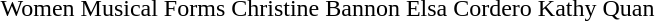<table>
<tr>
<td>Women Musical Forms</td>
<td>Christine Bannon </td>
<td>Elsa Cordero </td>
<td>Kathy Quan </td>
</tr>
<tr>
</tr>
</table>
